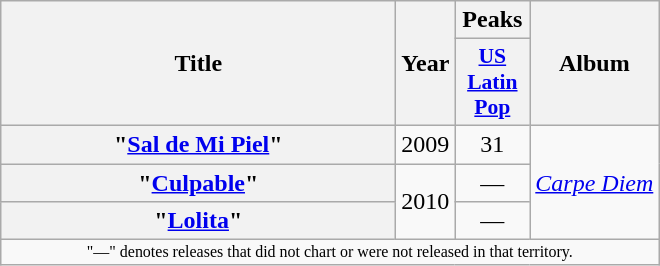<table class="wikitable plainrowheaders" style="text-align:center;">
<tr>
<th scope="col" rowspan="2" style="width:16em;">Title</th>
<th scope="col" rowspan="2">Year</th>
<th scope="col">Peaks</th>
<th scope="col" rowspan="2">Album</th>
</tr>
<tr>
<th scope="col" style="width:3em;font-size:90%;"><a href='#'>US<br>Latin<br>Pop</a><br></th>
</tr>
<tr>
<th scope="row">"<a href='#'>Sal de Mi Piel</a>"</th>
<td>2009</td>
<td>31</td>
<td align="center" rowspan="3"><em><a href='#'>Carpe Diem</a></em></td>
</tr>
<tr>
<th scope="row">"<a href='#'>Culpable</a>"</th>
<td rowspan="2">2010</td>
<td>—</td>
</tr>
<tr>
<th scope="row">"<a href='#'>Lolita</a>"</th>
<td>—</td>
</tr>
<tr>
<td align="center" colspan="15" style="font-size:8pt">"—" denotes releases that did not chart or were not released in that territory.</td>
</tr>
</table>
